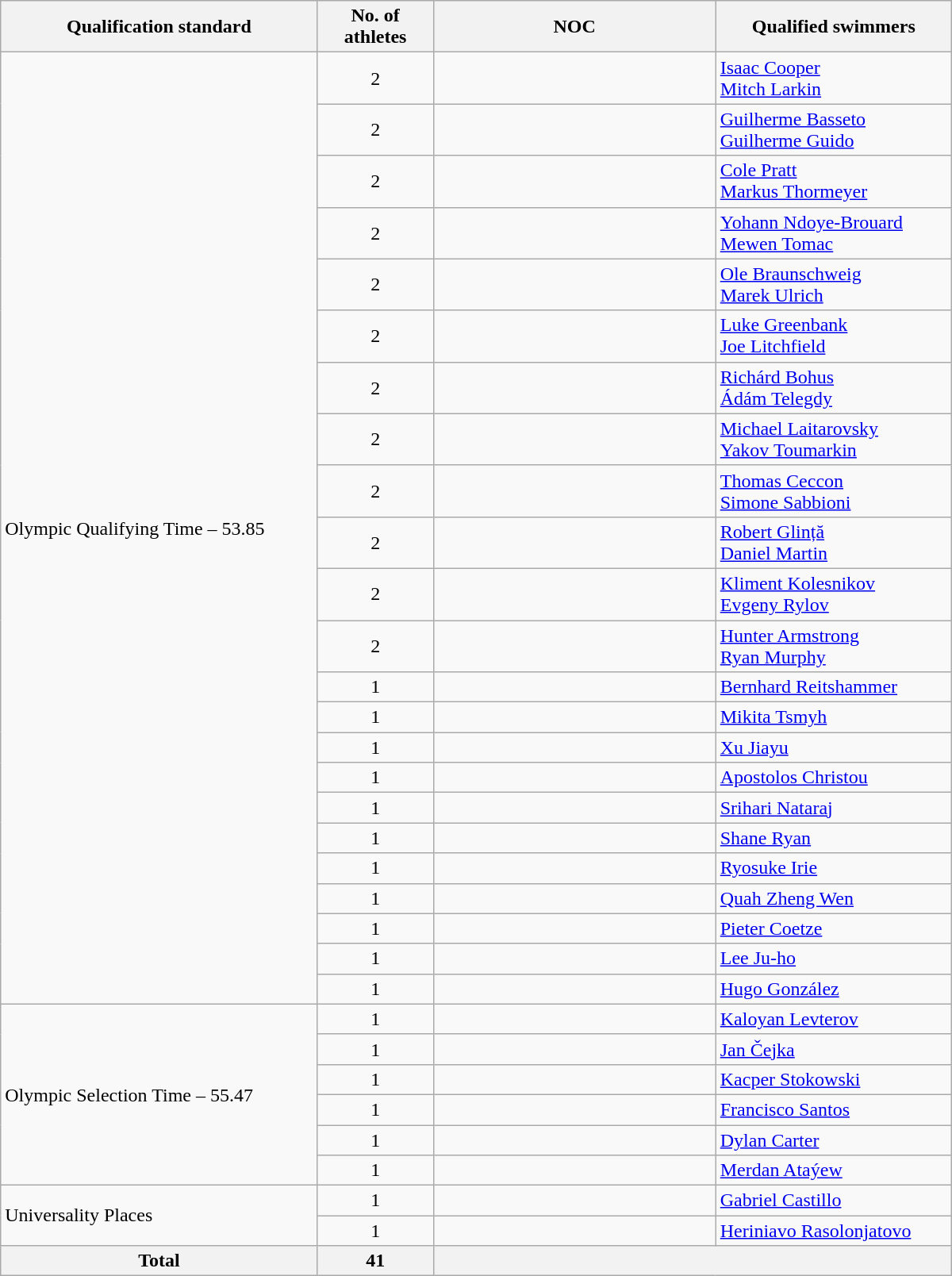<table class=wikitable style="text-align:left" width=800>
<tr>
<th>Qualification standard</th>
<th width=90>No. of athletes</th>
<th width=230>NOC</th>
<th>Qualified swimmers</th>
</tr>
<tr>
<td rowspan=23>Olympic Qualifying Time – 53.85</td>
<td align=center>2</td>
<td></td>
<td><a href='#'>Isaac Cooper</a><br><a href='#'>Mitch Larkin</a></td>
</tr>
<tr>
<td align=center>2</td>
<td></td>
<td><a href='#'>Guilherme Basseto</a><br><a href='#'>Guilherme Guido</a></td>
</tr>
<tr>
<td align=center>2</td>
<td></td>
<td><a href='#'>Cole Pratt</a><br><a href='#'>Markus Thormeyer</a></td>
</tr>
<tr>
<td align=center>2</td>
<td></td>
<td><a href='#'>Yohann Ndoye-Brouard</a><br><a href='#'>Mewen Tomac</a></td>
</tr>
<tr>
<td align=center>2</td>
<td></td>
<td><a href='#'>Ole Braunschweig</a><br><a href='#'>Marek Ulrich</a></td>
</tr>
<tr>
<td align=center>2</td>
<td></td>
<td><a href='#'>Luke Greenbank</a><br><a href='#'>Joe Litchfield</a></td>
</tr>
<tr>
<td align=center>2</td>
<td></td>
<td><a href='#'>Richárd Bohus</a><br><a href='#'>Ádám Telegdy</a></td>
</tr>
<tr>
<td align=center>2</td>
<td></td>
<td><a href='#'>Michael Laitarovsky</a><br><a href='#'>Yakov Toumarkin</a></td>
</tr>
<tr>
<td align=center>2</td>
<td></td>
<td><a href='#'>Thomas Ceccon</a><br><a href='#'>Simone Sabbioni</a></td>
</tr>
<tr>
<td align=center>2</td>
<td></td>
<td><a href='#'>Robert Glință</a><br><a href='#'>Daniel Martin</a></td>
</tr>
<tr>
<td align=center>2</td>
<td></td>
<td><a href='#'>Kliment Kolesnikov</a><br><a href='#'>Evgeny Rylov</a></td>
</tr>
<tr>
<td align=center>2</td>
<td></td>
<td><a href='#'>Hunter Armstrong</a><br><a href='#'>Ryan Murphy</a></td>
</tr>
<tr>
<td align=center>1</td>
<td></td>
<td><a href='#'>Bernhard Reitshammer</a></td>
</tr>
<tr>
<td align=center>1</td>
<td></td>
<td><a href='#'>Mikita Tsmyh</a></td>
</tr>
<tr>
<td align=center>1</td>
<td></td>
<td><a href='#'>Xu Jiayu</a></td>
</tr>
<tr>
<td align=center>1</td>
<td></td>
<td><a href='#'>Apostolos Christou</a></td>
</tr>
<tr>
<td align=center>1</td>
<td></td>
<td><a href='#'>Srihari Nataraj</a></td>
</tr>
<tr>
<td align=center>1</td>
<td></td>
<td><a href='#'>Shane Ryan</a></td>
</tr>
<tr>
<td align=center>1</td>
<td></td>
<td><a href='#'>Ryosuke Irie</a></td>
</tr>
<tr>
<td align=center>1</td>
<td></td>
<td><a href='#'>Quah Zheng Wen</a></td>
</tr>
<tr>
<td align=center>1</td>
<td></td>
<td><a href='#'>Pieter Coetze</a></td>
</tr>
<tr>
<td align=center>1</td>
<td></td>
<td><a href='#'>Lee Ju-ho</a></td>
</tr>
<tr>
<td align=center>1</td>
<td></td>
<td><a href='#'>Hugo González</a></td>
</tr>
<tr>
<td rowspan=6>Olympic Selection Time – 55.47</td>
<td align=center>1</td>
<td></td>
<td><a href='#'>Kaloyan Levterov</a></td>
</tr>
<tr>
<td align=center>1</td>
<td></td>
<td><a href='#'>Jan Čejka</a></td>
</tr>
<tr>
<td align=center>1</td>
<td></td>
<td><a href='#'>Kacper Stokowski</a></td>
</tr>
<tr>
<td align=center>1</td>
<td></td>
<td><a href='#'>Francisco Santos</a></td>
</tr>
<tr>
<td align=center>1</td>
<td></td>
<td><a href='#'>Dylan Carter</a></td>
</tr>
<tr>
<td align=center>1</td>
<td></td>
<td><a href='#'>Merdan Ataýew</a></td>
</tr>
<tr>
<td rowspan=2>Universality Places</td>
<td align=center>1</td>
<td></td>
<td><a href='#'>Gabriel Castillo</a></td>
</tr>
<tr>
<td align=center>1</td>
<td></td>
<td><a href='#'>Heriniavo Rasolonjatovo</a></td>
</tr>
<tr>
<th><strong>Total</strong></th>
<th>41</th>
<th colspan=2></th>
</tr>
</table>
